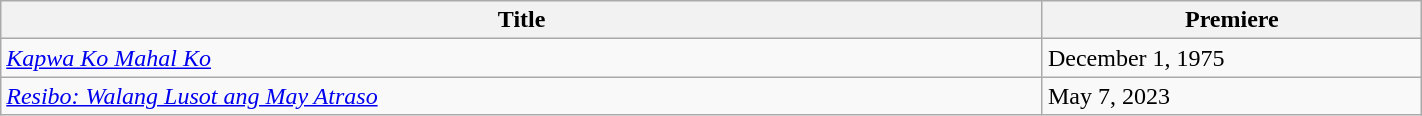<table class="wikitable sortable" width="75%">
<tr>
<th style="width:55%;">Title</th>
<th style="width:20%;">Premiere</th>
</tr>
<tr>
<td><em><a href='#'>Kapwa Ko Mahal Ko</a></em></td>
<td>December 1, 1975</td>
</tr>
<tr>
<td><em><a href='#'>Resibo: Walang Lusot ang May Atraso</a></em></td>
<td>May 7, 2023</td>
</tr>
</table>
